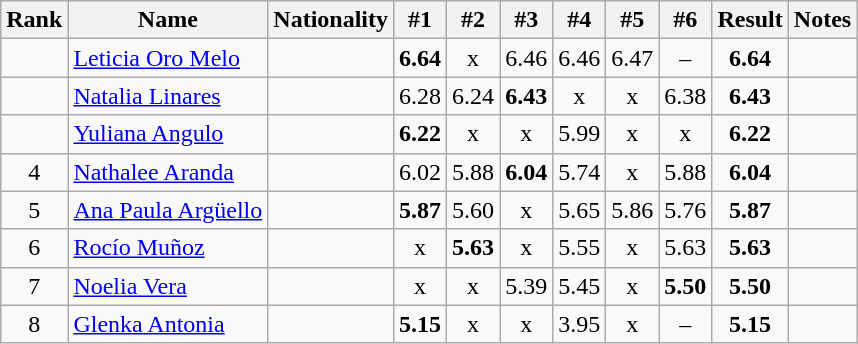<table class="wikitable sortable" style="text-align:center">
<tr>
<th>Rank</th>
<th>Name</th>
<th>Nationality</th>
<th>#1</th>
<th>#2</th>
<th>#3</th>
<th>#4</th>
<th>#5</th>
<th>#6</th>
<th>Result</th>
<th>Notes</th>
</tr>
<tr>
<td></td>
<td align=left><a href='#'>Leticia Oro Melo</a></td>
<td align=left></td>
<td><strong>6.64</strong></td>
<td>x</td>
<td>6.46</td>
<td>6.46</td>
<td>6.47</td>
<td>–</td>
<td><strong>6.64</strong></td>
<td></td>
</tr>
<tr>
<td></td>
<td align=left><a href='#'>Natalia Linares</a></td>
<td align=left></td>
<td>6.28</td>
<td>6.24</td>
<td><strong>6.43</strong></td>
<td>x</td>
<td>x</td>
<td>6.38</td>
<td><strong>6.43</strong></td>
<td></td>
</tr>
<tr>
<td></td>
<td align=left><a href='#'>Yuliana Angulo</a></td>
<td align=left></td>
<td><strong>6.22</strong></td>
<td>x</td>
<td>x</td>
<td>5.99</td>
<td>x</td>
<td>x</td>
<td><strong>6.22</strong></td>
<td></td>
</tr>
<tr>
<td>4</td>
<td align=left><a href='#'>Nathalee Aranda</a></td>
<td align=left></td>
<td>6.02</td>
<td>5.88</td>
<td><strong>6.04</strong></td>
<td>5.74</td>
<td>x</td>
<td>5.88</td>
<td><strong>6.04</strong></td>
<td></td>
</tr>
<tr>
<td>5</td>
<td align=left><a href='#'>Ana Paula Argüello</a></td>
<td align=left></td>
<td><strong>5.87</strong></td>
<td>5.60</td>
<td>x</td>
<td>5.65</td>
<td>5.86</td>
<td>5.76</td>
<td><strong>5.87</strong></td>
<td></td>
</tr>
<tr>
<td>6</td>
<td align=left><a href='#'>Rocío Muñoz</a></td>
<td align=left></td>
<td>x</td>
<td><strong>5.63</strong></td>
<td>x</td>
<td>5.55</td>
<td>x</td>
<td>5.63</td>
<td><strong>5.63</strong></td>
<td></td>
</tr>
<tr>
<td>7</td>
<td align=left><a href='#'>Noelia Vera</a></td>
<td align=left></td>
<td>x</td>
<td>x</td>
<td>5.39</td>
<td>5.45</td>
<td>x</td>
<td><strong>5.50</strong></td>
<td><strong>5.50</strong></td>
<td></td>
</tr>
<tr>
<td>8</td>
<td align=left><a href='#'>Glenka Antonia</a></td>
<td align=left></td>
<td><strong>5.15</strong></td>
<td>x</td>
<td>x</td>
<td>3.95</td>
<td>x</td>
<td>–</td>
<td><strong>5.15</strong></td>
<td></td>
</tr>
</table>
